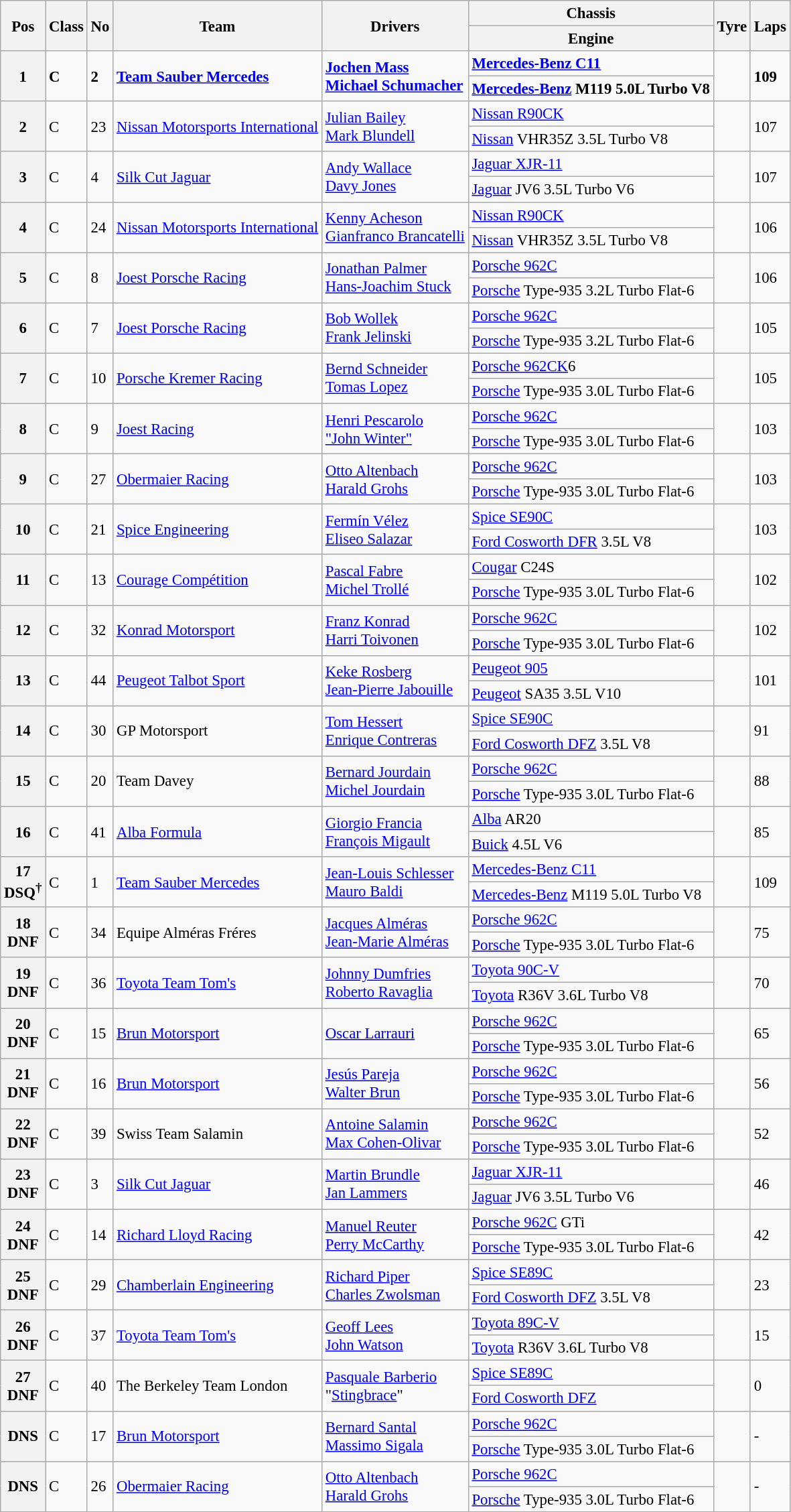<table class="wikitable" style="font-size: 95%;">
<tr>
<th rowspan=2>Pos</th>
<th rowspan=2>Class</th>
<th rowspan=2>No</th>
<th rowspan=2>Team</th>
<th rowspan=2>Drivers</th>
<th>Chassis</th>
<th rowspan=2>Tyre</th>
<th rowspan=2>Laps</th>
</tr>
<tr>
<th>Engine</th>
</tr>
<tr style="font-weight:bold">
<th rowspan=2>1</th>
<td rowspan=2>C</td>
<td rowspan=2>2</td>
<td rowspan=2> <a href='#'>Team Sauber Mercedes</a></td>
<td rowspan=2> <a href='#'>Jochen Mass</a><br> <a href='#'>Michael Schumacher</a></td>
<td><a href='#'>Mercedes-Benz C11</a></td>
<td rowspan=2></td>
<td rowspan=2>109</td>
</tr>
<tr style="font-weight:bold">
<td><a href='#'>Mercedes-Benz</a> M119 5.0L Turbo V8</td>
</tr>
<tr>
<th rowspan=2>2</th>
<td rowspan=2>C</td>
<td rowspan=2>23</td>
<td rowspan=2> <a href='#'>Nissan Motorsports International</a></td>
<td rowspan=2> <a href='#'>Julian Bailey</a><br> <a href='#'>Mark Blundell</a></td>
<td><a href='#'>Nissan R90CK</a></td>
<td rowspan=2></td>
<td rowspan=2>107</td>
</tr>
<tr>
<td><a href='#'>Nissan</a> VHR35Z 3.5L Turbo V8</td>
</tr>
<tr>
<th rowspan=2>3</th>
<td rowspan=2>C</td>
<td rowspan=2>4</td>
<td rowspan=2> <a href='#'>Silk Cut Jaguar</a></td>
<td rowspan=2> <a href='#'>Andy Wallace</a><br> <a href='#'>Davy Jones</a></td>
<td><a href='#'>Jaguar XJR-11</a></td>
<td rowspan=2></td>
<td rowspan=2>107</td>
</tr>
<tr>
<td><a href='#'>Jaguar</a> JV6 3.5L Turbo V6</td>
</tr>
<tr>
<th rowspan=2>4</th>
<td rowspan=2>C</td>
<td rowspan=2>24</td>
<td rowspan=2> <a href='#'>Nissan Motorsports International</a></td>
<td rowspan=2> <a href='#'>Kenny Acheson</a><br> <a href='#'>Gianfranco Brancatelli</a></td>
<td><a href='#'>Nissan R90CK</a></td>
<td rowspan=2></td>
<td rowspan=2>106</td>
</tr>
<tr>
<td><a href='#'>Nissan</a> VHR35Z 3.5L Turbo V8</td>
</tr>
<tr>
<th rowspan=2>5</th>
<td rowspan=2>C</td>
<td rowspan=2>8</td>
<td rowspan=2> <a href='#'>Joest Porsche Racing</a></td>
<td rowspan=2> <a href='#'>Jonathan Palmer</a><br> <a href='#'>Hans-Joachim Stuck</a></td>
<td><a href='#'>Porsche 962C</a></td>
<td rowspan=2></td>
<td rowspan=2>106</td>
</tr>
<tr>
<td><a href='#'>Porsche</a> Type-935 3.2L Turbo Flat-6</td>
</tr>
<tr>
<th rowspan=2>6</th>
<td rowspan=2>C</td>
<td rowspan=2>7</td>
<td rowspan=2> <a href='#'>Joest Porsche Racing</a></td>
<td rowspan=2> <a href='#'>Bob Wollek</a><br> <a href='#'>Frank Jelinski</a></td>
<td><a href='#'>Porsche 962C</a></td>
<td rowspan=2></td>
<td rowspan=2>105</td>
</tr>
<tr>
<td><a href='#'>Porsche</a> Type-935 3.2L Turbo Flat-6</td>
</tr>
<tr>
<th rowspan=2>7</th>
<td rowspan=2>C</td>
<td rowspan=2>10</td>
<td rowspan=2> <a href='#'>Porsche Kremer Racing</a></td>
<td rowspan=2> <a href='#'>Bernd Schneider</a><br> <a href='#'>Tomas Lopez</a></td>
<td><a href='#'>Porsche 962CK</a>6</td>
<td rowspan=2></td>
<td rowspan=2>105</td>
</tr>
<tr>
<td><a href='#'>Porsche</a> Type-935 3.0L Turbo Flat-6</td>
</tr>
<tr>
<th rowspan=2>8</th>
<td rowspan=2>C</td>
<td rowspan=2>9</td>
<td rowspan=2> <a href='#'>Joest Racing</a></td>
<td rowspan=2> <a href='#'>Henri Pescarolo</a><br> <a href='#'>"John Winter"</a></td>
<td><a href='#'>Porsche 962C</a></td>
<td rowspan=2></td>
<td rowspan=2>103</td>
</tr>
<tr>
<td><a href='#'>Porsche</a> Type-935 3.0L Turbo Flat-6</td>
</tr>
<tr>
<th rowspan=2>9</th>
<td rowspan=2>C</td>
<td rowspan=2>27</td>
<td rowspan=2> <a href='#'>Obermaier Racing</a></td>
<td rowspan=2> <a href='#'>Otto Altenbach</a><br> <a href='#'>Harald Grohs</a></td>
<td><a href='#'>Porsche 962C</a></td>
<td rowspan=2></td>
<td rowspan=2>103</td>
</tr>
<tr>
<td><a href='#'>Porsche</a> Type-935 3.0L Turbo Flat-6</td>
</tr>
<tr>
<th rowspan=2>10</th>
<td rowspan=2>C</td>
<td rowspan=2>21</td>
<td rowspan=2> <a href='#'>Spice Engineering</a></td>
<td rowspan=2> <a href='#'>Fermín Vélez</a><br> <a href='#'>Eliseo Salazar</a></td>
<td><a href='#'>Spice SE90C</a></td>
<td rowspan=2></td>
<td rowspan=2>103</td>
</tr>
<tr>
<td><a href='#'>Ford Cosworth DFR</a> 3.5L V8</td>
</tr>
<tr>
<th rowspan=2>11</th>
<td rowspan=2>C</td>
<td rowspan=2>13</td>
<td rowspan=2> <a href='#'>Courage Compétition</a></td>
<td rowspan=2> <a href='#'>Pascal Fabre</a><br> <a href='#'>Michel Trollé</a></td>
<td><a href='#'>Cougar</a> C24S</td>
<td rowspan=2></td>
<td rowspan=2>102</td>
</tr>
<tr>
<td><a href='#'>Porsche</a> Type-935 3.0L Turbo Flat-6</td>
</tr>
<tr>
<th rowspan=2>12</th>
<td rowspan=2>C</td>
<td rowspan=2>32</td>
<td rowspan=2> <a href='#'>Konrad Motorsport</a></td>
<td rowspan=2> <a href='#'>Franz Konrad</a><br> <a href='#'>Harri Toivonen</a></td>
<td><a href='#'>Porsche 962C</a></td>
<td rowspan=2></td>
<td rowspan=2>102</td>
</tr>
<tr>
<td><a href='#'>Porsche</a> Type-935 3.0L Turbo Flat-6</td>
</tr>
<tr>
<th rowspan=2>13</th>
<td rowspan=2>C</td>
<td rowspan=2>44</td>
<td rowspan=2> <a href='#'>Peugeot Talbot Sport</a></td>
<td rowspan=2> <a href='#'>Keke Rosberg</a><br> <a href='#'>Jean-Pierre Jabouille</a></td>
<td><a href='#'>Peugeot 905</a></td>
<td rowspan=2></td>
<td rowspan=2>101</td>
</tr>
<tr>
<td><a href='#'>Peugeot</a> SA35 3.5L V10</td>
</tr>
<tr>
<th rowspan=2>14</th>
<td rowspan=2>C</td>
<td rowspan=2>30</td>
<td rowspan=2> GP Motorsport</td>
<td rowspan=2> <a href='#'>Tom Hessert</a><br> <a href='#'>Enrique Contreras</a></td>
<td><a href='#'>Spice SE90C</a></td>
<td rowspan=2></td>
<td rowspan=2>91</td>
</tr>
<tr>
<td><a href='#'>Ford Cosworth DFZ</a> 3.5L V8</td>
</tr>
<tr>
<th rowspan=2>15</th>
<td rowspan=2>C</td>
<td rowspan=2>20</td>
<td rowspan=2> Team Davey</td>
<td rowspan=2> <a href='#'>Bernard Jourdain</a><br> <a href='#'>Michel Jourdain</a></td>
<td><a href='#'>Porsche 962C</a></td>
<td rowspan=2></td>
<td rowspan=2>88</td>
</tr>
<tr>
<td><a href='#'>Porsche</a> Type-935 3.0L Turbo Flat-6</td>
</tr>
<tr>
<th rowspan=2>16</th>
<td rowspan=2>C</td>
<td rowspan=2>41</td>
<td rowspan=2> <a href='#'>Alba Formula</a></td>
<td rowspan=2> <a href='#'>Giorgio Francia</a><br> <a href='#'>François Migault</a></td>
<td><a href='#'>Alba</a> AR20</td>
<td rowspan=2></td>
<td rowspan=2>85</td>
</tr>
<tr>
<td><a href='#'>Buick</a> 4.5L V6</td>
</tr>
<tr>
<th rowspan=2>17<br>DSQ<sup>†</sup></th>
<td rowspan=2>C</td>
<td rowspan=2>1</td>
<td rowspan=2> <a href='#'>Team Sauber Mercedes</a></td>
<td rowspan=2> <a href='#'>Jean-Louis Schlesser</a><br> <a href='#'>Mauro Baldi</a></td>
<td><a href='#'>Mercedes-Benz C11</a></td>
<td rowspan=2></td>
<td rowspan=2>109</td>
</tr>
<tr>
<td><a href='#'>Mercedes-Benz</a> M119 5.0L Turbo V8</td>
</tr>
<tr>
<th rowspan=2>18<br>DNF</th>
<td rowspan=2>C</td>
<td rowspan=2>34</td>
<td rowspan=2> Equipe Alméras Fréres</td>
<td rowspan=2> <a href='#'>Jacques Alméras</a><br> <a href='#'>Jean-Marie Alméras</a></td>
<td><a href='#'>Porsche 962C</a></td>
<td rowspan=2></td>
<td rowspan=2>75</td>
</tr>
<tr>
<td><a href='#'>Porsche</a> Type-935 3.0L Turbo Flat-6</td>
</tr>
<tr>
<th rowspan=2>19<br>DNF</th>
<td rowspan=2>C</td>
<td rowspan=2>36</td>
<td rowspan=2> <a href='#'>Toyota Team Tom's</a></td>
<td rowspan=2> <a href='#'>Johnny Dumfries</a><br> <a href='#'>Roberto Ravaglia</a></td>
<td><a href='#'>Toyota 90C-V</a></td>
<td rowspan=2></td>
<td rowspan=2>70</td>
</tr>
<tr>
<td><a href='#'>Toyota</a> R36V 3.6L Turbo V8</td>
</tr>
<tr>
<th rowspan=2>20<br>DNF</th>
<td rowspan=2>C</td>
<td rowspan=2>15</td>
<td rowspan=2> <a href='#'>Brun Motorsport</a></td>
<td rowspan=2> <a href='#'>Oscar Larrauri</a></td>
<td><a href='#'>Porsche 962C</a></td>
<td rowspan=2></td>
<td rowspan=2>65</td>
</tr>
<tr>
<td><a href='#'>Porsche</a> Type-935 3.0L Turbo Flat-6</td>
</tr>
<tr>
<th rowspan=2>21<br>DNF</th>
<td rowspan=2>C</td>
<td rowspan=2>16</td>
<td rowspan=2> <a href='#'>Brun Motorsport</a></td>
<td rowspan=2> <a href='#'>Jesús Pareja</a><br> <a href='#'>Walter Brun</a></td>
<td><a href='#'>Porsche 962C</a></td>
<td rowspan=2></td>
<td rowspan=2>56</td>
</tr>
<tr>
<td><a href='#'>Porsche</a> Type-935 3.0L Turbo Flat-6</td>
</tr>
<tr>
<th rowspan=2>22<br>DNF</th>
<td rowspan=2>C</td>
<td rowspan=2>39</td>
<td rowspan=2> Swiss Team Salamin</td>
<td rowspan=2> <a href='#'>Antoine Salamin</a><br> <a href='#'>Max Cohen-Olivar</a></td>
<td><a href='#'>Porsche 962C</a></td>
<td rowspan=2></td>
<td rowspan=2>52</td>
</tr>
<tr>
<td><a href='#'>Porsche</a> Type-935 3.0L Turbo Flat-6</td>
</tr>
<tr>
<th rowspan=2>23<br>DNF</th>
<td rowspan=2>C</td>
<td rowspan=2>3</td>
<td rowspan=2> <a href='#'>Silk Cut Jaguar</a></td>
<td rowspan=2> <a href='#'>Martin Brundle</a><br> <a href='#'>Jan Lammers</a></td>
<td><a href='#'>Jaguar XJR-11</a></td>
<td rowspan=2></td>
<td rowspan=2>46</td>
</tr>
<tr>
<td><a href='#'>Jaguar</a> JV6 3.5L Turbo V6</td>
</tr>
<tr>
<th rowspan=2>24<br>DNF</th>
<td rowspan=2>C</td>
<td rowspan=2>14</td>
<td rowspan=2> <a href='#'>Richard Lloyd Racing</a></td>
<td rowspan=2> <a href='#'>Manuel Reuter</a><br> <a href='#'>Perry McCarthy</a></td>
<td><a href='#'>Porsche 962C</a> GTi</td>
<td rowspan=2></td>
<td rowspan=2>42</td>
</tr>
<tr>
<td><a href='#'>Porsche</a> Type-935 3.0L Turbo Flat-6</td>
</tr>
<tr>
<th rowspan=2>25<br>DNF</th>
<td rowspan=2>C</td>
<td rowspan=2>29</td>
<td rowspan=2> <a href='#'>Chamberlain Engineering</a></td>
<td rowspan=2> <a href='#'>Richard Piper</a><br> <a href='#'>Charles Zwolsman</a></td>
<td><a href='#'>Spice SE89C</a></td>
<td rowspan=2></td>
<td rowspan=2>23</td>
</tr>
<tr>
<td><a href='#'>Ford Cosworth DFZ</a> 3.5L V8</td>
</tr>
<tr>
<th rowspan=2>26<br>DNF</th>
<td rowspan=2>C</td>
<td rowspan=2>37</td>
<td rowspan=2> <a href='#'>Toyota Team Tom's</a></td>
<td rowspan=2> <a href='#'>Geoff Lees</a><br> <a href='#'>John Watson</a></td>
<td><a href='#'>Toyota 89C-V</a></td>
<td rowspan=2></td>
<td rowspan=2>15</td>
</tr>
<tr>
<td><a href='#'>Toyota</a> R36V 3.6L Turbo V8</td>
</tr>
<tr>
<th rowspan=2>27<br>DNF</th>
<td rowspan=2>C</td>
<td rowspan=2>40</td>
<td rowspan=2> The Berkeley Team London</td>
<td rowspan=2> <a href='#'>Pasquale Barberio</a><br> "<a href='#'>Stingbrace</a>"</td>
<td><a href='#'>Spice SE89C</a></td>
<td rowspan=2></td>
<td rowspan=2>0</td>
</tr>
<tr>
<td><a href='#'>Ford Cosworth DFZ</a></td>
</tr>
<tr>
<th rowspan=2>DNS</th>
<td rowspan=2>C</td>
<td rowspan=2>17</td>
<td rowspan=2> <a href='#'>Brun Motorsport</a></td>
<td rowspan=2> <a href='#'>Bernard Santal</a><br> <a href='#'>Massimo Sigala</a></td>
<td><a href='#'>Porsche 962C</a></td>
<td rowspan=2></td>
<td rowspan=2>-</td>
</tr>
<tr>
<td><a href='#'>Porsche</a> Type-935 3.0L Turbo Flat-6</td>
</tr>
<tr>
<th rowspan=2>DNS</th>
<td rowspan=2>C</td>
<td rowspan=2>26</td>
<td rowspan=2> <a href='#'>Obermaier Racing</a></td>
<td rowspan=2> <a href='#'>Otto Altenbach</a><br> <a href='#'>Harald Grohs</a></td>
<td><a href='#'>Porsche 962C</a></td>
<td rowspan=2></td>
<td rowspan=2>-</td>
</tr>
<tr>
<td><a href='#'>Porsche</a> Type-935 3.0L Turbo Flat-6</td>
</tr>
</table>
